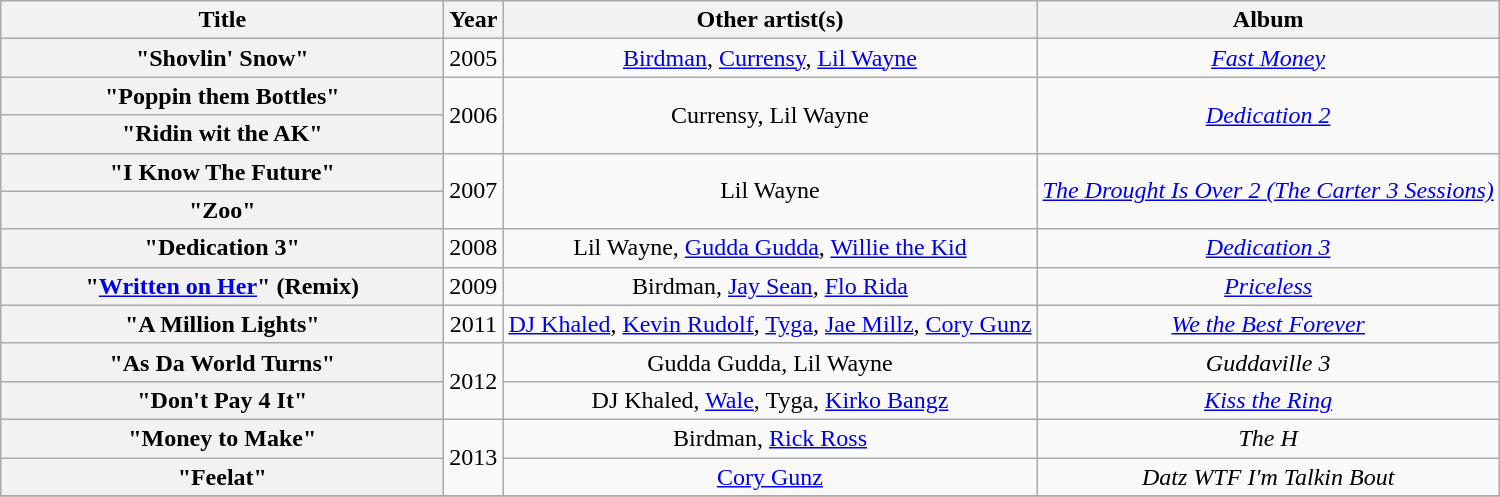<table class="wikitable plainrowheaders" style="text-align:center;">
<tr>
<th scope="col" style="width:18em;">Title</th>
<th scope="col">Year</th>
<th scope="col">Other artist(s)</th>
<th scope="col">Album</th>
</tr>
<tr>
<th scope="row">"Shovlin' Snow"</th>
<td>2005</td>
<td><a href='#'>Birdman</a>, <a href='#'>Currensy</a>, <a href='#'>Lil Wayne</a></td>
<td><em><a href='#'>Fast Money</a></em></td>
</tr>
<tr>
<th scope="row">"Poppin them Bottles"</th>
<td rowspan="2">2006</td>
<td rowspan="2">Currensy, Lil Wayne</td>
<td rowspan="2"><em><a href='#'>Dedication 2</a></em></td>
</tr>
<tr>
<th scope="row">"Ridin wit the AK"</th>
</tr>
<tr>
<th scope="row">"I Know The Future"</th>
<td rowspan="2">2007</td>
<td rowspan="2">Lil Wayne</td>
<td rowspan="2"><em><a href='#'>The Drought Is Over 2 (The Carter 3 Sessions)</a></em></td>
</tr>
<tr>
<th scope="row">"Zoo"</th>
</tr>
<tr>
<th scope="row">"Dedication 3"</th>
<td>2008</td>
<td>Lil Wayne, <a href='#'>Gudda Gudda</a>, <a href='#'>Willie the Kid</a></td>
<td><em><a href='#'>Dedication 3</a></em></td>
</tr>
<tr>
<th scope="row">"<a href='#'>Written on Her</a>" (Remix)</th>
<td>2009</td>
<td>Birdman, <a href='#'>Jay Sean</a>, <a href='#'>Flo Rida</a></td>
<td><em><a href='#'>Priceless</a></em></td>
</tr>
<tr>
<th scope="row">"A Million Lights"</th>
<td>2011</td>
<td><a href='#'>DJ Khaled</a>, <a href='#'>Kevin Rudolf</a>, <a href='#'>Tyga</a>, <a href='#'>Jae Millz</a>, <a href='#'>Cory Gunz</a></td>
<td><em><a href='#'>We the Best Forever</a></em></td>
</tr>
<tr>
<th scope="row">"As Da World Turns"</th>
<td rowspan="2">2012</td>
<td>Gudda Gudda, Lil Wayne</td>
<td><em>Guddaville 3</em></td>
</tr>
<tr>
<th scope="row">"Don't Pay 4 It"</th>
<td>DJ Khaled, <a href='#'>Wale</a>, Tyga, <a href='#'>Kirko Bangz</a></td>
<td><em><a href='#'>Kiss the Ring</a></em></td>
</tr>
<tr>
<th scope="row">"Money to Make"</th>
<td rowspan="2">2013</td>
<td>Birdman, <a href='#'>Rick Ross</a></td>
<td><em>The H</em></td>
</tr>
<tr>
<th scope="row">"Feelat"</th>
<td><a href='#'>Cory Gunz</a></td>
<td><em>Datz WTF I'm Talkin Bout</em></td>
</tr>
<tr>
</tr>
</table>
